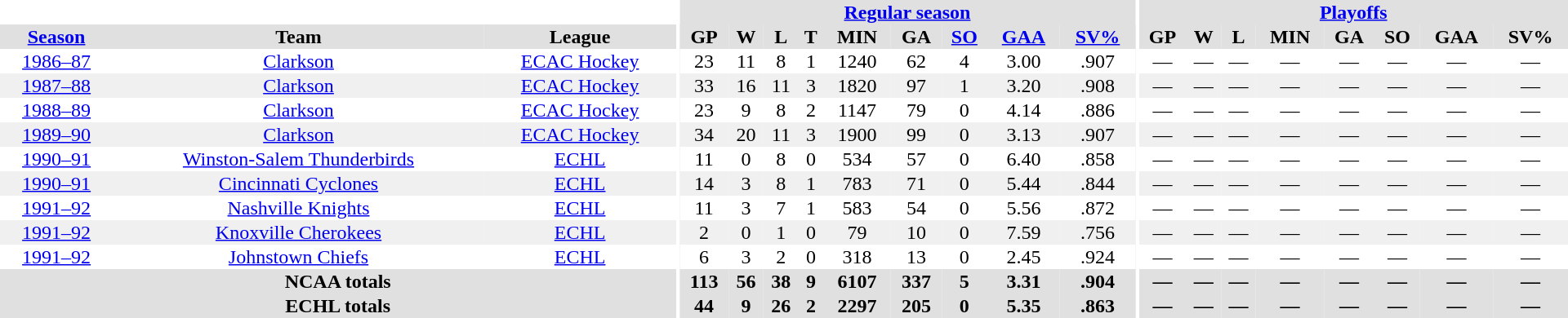<table border="0" cellpadding="1" cellspacing="0" style="text-align:center; width:80em">
<tr bgcolor="#e0e0e0">
<th colspan="3" bgcolor="#ffffff"></th>
<th rowspan="99" bgcolor="#ffffff"></th>
<th colspan="9"><a href='#'>Regular season</a></th>
<th rowspan="99" bgcolor="#ffffff"></th>
<th colspan="8"><a href='#'>Playoffs</a></th>
</tr>
<tr bgcolor="#e0e0e0">
<th><a href='#'>Season</a></th>
<th>Team</th>
<th>League</th>
<th>GP</th>
<th>W</th>
<th>L</th>
<th>T</th>
<th>MIN</th>
<th>GA</th>
<th><a href='#'>SO</a></th>
<th><a href='#'>GAA</a></th>
<th><a href='#'>SV%</a></th>
<th>GP</th>
<th>W</th>
<th>L</th>
<th>MIN</th>
<th>GA</th>
<th>SO</th>
<th>GAA</th>
<th>SV%</th>
</tr>
<tr>
<td><a href='#'>1986–87</a></td>
<td><a href='#'>Clarkson</a></td>
<td><a href='#'>ECAC Hockey</a></td>
<td>23</td>
<td>11</td>
<td>8</td>
<td>1</td>
<td>1240</td>
<td>62</td>
<td>4</td>
<td>3.00</td>
<td>.907</td>
<td>—</td>
<td>—</td>
<td>—</td>
<td>—</td>
<td>—</td>
<td>—</td>
<td>—</td>
<td>—</td>
</tr>
<tr bgcolor="f0f0f0">
<td><a href='#'>1987–88</a></td>
<td><a href='#'>Clarkson</a></td>
<td><a href='#'>ECAC Hockey</a></td>
<td>33</td>
<td>16</td>
<td>11</td>
<td>3</td>
<td>1820</td>
<td>97</td>
<td>1</td>
<td>3.20</td>
<td>.908</td>
<td>—</td>
<td>—</td>
<td>—</td>
<td>—</td>
<td>—</td>
<td>—</td>
<td>—</td>
<td>—</td>
</tr>
<tr>
<td><a href='#'>1988–89</a></td>
<td><a href='#'>Clarkson</a></td>
<td><a href='#'>ECAC Hockey</a></td>
<td>23</td>
<td>9</td>
<td>8</td>
<td>2</td>
<td>1147</td>
<td>79</td>
<td>0</td>
<td>4.14</td>
<td>.886</td>
<td>—</td>
<td>—</td>
<td>—</td>
<td>—</td>
<td>—</td>
<td>—</td>
<td>—</td>
<td>—</td>
</tr>
<tr bgcolor="f0f0f0">
<td><a href='#'>1989–90</a></td>
<td><a href='#'>Clarkson</a></td>
<td><a href='#'>ECAC Hockey</a></td>
<td>34</td>
<td>20</td>
<td>11</td>
<td>3</td>
<td>1900</td>
<td>99</td>
<td>0</td>
<td>3.13</td>
<td>.907</td>
<td>—</td>
<td>—</td>
<td>—</td>
<td>—</td>
<td>—</td>
<td>—</td>
<td>—</td>
<td>—</td>
</tr>
<tr>
<td><a href='#'>1990–91</a></td>
<td><a href='#'>Winston-Salem Thunderbirds</a></td>
<td><a href='#'>ECHL</a></td>
<td>11</td>
<td>0</td>
<td>8</td>
<td>0</td>
<td>534</td>
<td>57</td>
<td>0</td>
<td>6.40</td>
<td>.858</td>
<td>—</td>
<td>—</td>
<td>—</td>
<td>—</td>
<td>—</td>
<td>—</td>
<td>—</td>
<td>—</td>
</tr>
<tr bgcolor="f0f0f0">
<td><a href='#'>1990–91</a></td>
<td><a href='#'>Cincinnati Cyclones</a></td>
<td><a href='#'>ECHL</a></td>
<td>14</td>
<td>3</td>
<td>8</td>
<td>1</td>
<td>783</td>
<td>71</td>
<td>0</td>
<td>5.44</td>
<td>.844</td>
<td>—</td>
<td>—</td>
<td>—</td>
<td>—</td>
<td>—</td>
<td>—</td>
<td>—</td>
<td>—</td>
</tr>
<tr>
<td><a href='#'>1991–92</a></td>
<td><a href='#'>Nashville Knights</a></td>
<td><a href='#'>ECHL</a></td>
<td>11</td>
<td>3</td>
<td>7</td>
<td>1</td>
<td>583</td>
<td>54</td>
<td>0</td>
<td>5.56</td>
<td>.872</td>
<td>—</td>
<td>—</td>
<td>—</td>
<td>—</td>
<td>—</td>
<td>—</td>
<td>—</td>
<td>—</td>
</tr>
<tr bgcolor="f0f0f0">
<td><a href='#'>1991–92</a></td>
<td><a href='#'>Knoxville Cherokees</a></td>
<td><a href='#'>ECHL</a></td>
<td>2</td>
<td>0</td>
<td>1</td>
<td>0</td>
<td>79</td>
<td>10</td>
<td>0</td>
<td>7.59</td>
<td>.756</td>
<td>—</td>
<td>—</td>
<td>—</td>
<td>—</td>
<td>—</td>
<td>—</td>
<td>—</td>
<td>—</td>
</tr>
<tr>
<td><a href='#'>1991–92</a></td>
<td><a href='#'>Johnstown Chiefs</a></td>
<td><a href='#'>ECHL</a></td>
<td>6</td>
<td>3</td>
<td>2</td>
<td>0</td>
<td>318</td>
<td>13</td>
<td>0</td>
<td>2.45</td>
<td>.924</td>
<td>—</td>
<td>—</td>
<td>—</td>
<td>—</td>
<td>—</td>
<td>—</td>
<td>—</td>
<td>—</td>
</tr>
<tr bgcolor="#e0e0e0">
<th colspan="3">NCAA totals</th>
<th>113</th>
<th>56</th>
<th>38</th>
<th>9</th>
<th>6107</th>
<th>337</th>
<th>5</th>
<th>3.31</th>
<th>.904</th>
<th>—</th>
<th>—</th>
<th>—</th>
<th>—</th>
<th>—</th>
<th>—</th>
<th>—</th>
<th>—</th>
</tr>
<tr bgcolor="#e0e0e0">
<th colspan="3">ECHL totals</th>
<th>44</th>
<th>9</th>
<th>26</th>
<th>2</th>
<th>2297</th>
<th>205</th>
<th>0</th>
<th>5.35</th>
<th>.863</th>
<th>—</th>
<th>—</th>
<th>—</th>
<th>—</th>
<th>—</th>
<th>—</th>
<th>—</th>
<th>—</th>
</tr>
</table>
